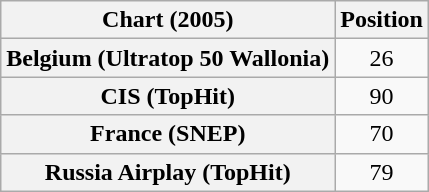<table class="wikitable sortable plainrowheaders" style="text-align:center">
<tr>
<th scope="col">Chart (2005)</th>
<th scope="col">Position</th>
</tr>
<tr>
<th scope="row">Belgium (Ultratop 50 Wallonia)</th>
<td>26</td>
</tr>
<tr>
<th scope="row">CIS (TopHit)</th>
<td>90</td>
</tr>
<tr>
<th scope="row">France (SNEP)</th>
<td>70</td>
</tr>
<tr>
<th scope="row">Russia Airplay (TopHit)</th>
<td>79</td>
</tr>
</table>
